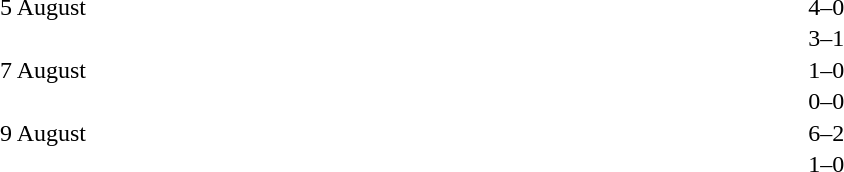<table cellspacing=1 width=70%>
<tr>
<th width=25%></th>
<th width=30%></th>
<th width=15%></th>
<th width=30%></th>
</tr>
<tr>
<td>5 August</td>
<td align=right></td>
<td align=center>4–0</td>
<td></td>
</tr>
<tr>
<td></td>
<td align=right></td>
<td align=center>3–1</td>
<td></td>
</tr>
<tr>
<td>7 August</td>
<td align=right></td>
<td align=center>1–0</td>
<td></td>
</tr>
<tr>
<td></td>
<td align=right></td>
<td align=center>0–0</td>
<td></td>
</tr>
<tr>
<td>9 August</td>
<td align=right></td>
<td align=center>6–2</td>
<td></td>
</tr>
<tr>
<td></td>
<td align=right></td>
<td align=center>1–0</td>
<td></td>
</tr>
</table>
